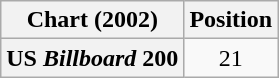<table class="wikitable plainrowheaders" style="text-align:center">
<tr>
<th scope="col">Chart (2002)</th>
<th scope="col">Position</th>
</tr>
<tr>
<th scope="row">US <em>Billboard</em> 200</th>
<td>21</td>
</tr>
</table>
